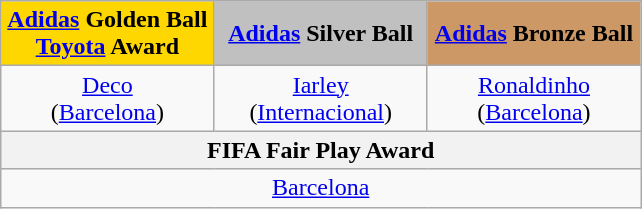<table class="wikitable" style="text-align:center">
<tr>
<th style="background:gold; width:33%"><a href='#'>Adidas</a> Golden Ball<br><a href='#'>Toyota</a> Award</th>
<th style="background:silver; width:33%"><a href='#'>Adidas</a> Silver Ball</th>
<th style="background:#CC9966; width:33%"><a href='#'>Adidas</a> Bronze Ball</th>
</tr>
<tr>
<td> <a href='#'>Deco</a><br>(<a href='#'>Barcelona</a>)</td>
<td> <a href='#'>Iarley</a><br>(<a href='#'>Internacional</a>)</td>
<td> <a href='#'>Ronaldinho</a><br>(<a href='#'>Barcelona</a>)</td>
</tr>
<tr>
<th colspan="3">FIFA Fair Play Award</th>
</tr>
<tr>
<td colspan="3"> <a href='#'>Barcelona</a></td>
</tr>
</table>
